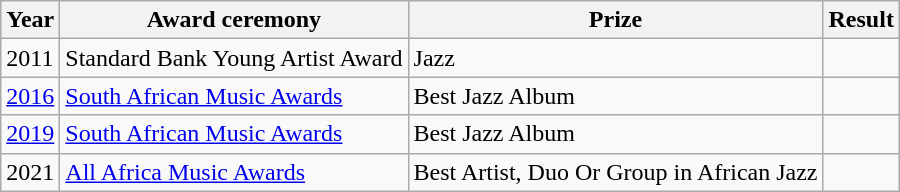<table class ="wikitable">
<tr>
<th>Year</th>
<th>Award ceremony</th>
<th>Prize</th>
<th>Result</th>
</tr>
<tr>
<td>2011</td>
<td>Standard Bank Young Artist Award</td>
<td>Jazz</td>
<td></td>
</tr>
<tr>
<td><a href='#'>2016</a></td>
<td><a href='#'>South African Music Awards</a></td>
<td>Best Jazz Album</td>
<td></td>
</tr>
<tr>
<td><a href='#'>2019</a></td>
<td><a href='#'>South African Music Awards</a></td>
<td>Best Jazz Album</td>
<td></td>
</tr>
<tr>
<td>2021</td>
<td><a href='#'>All Africa Music Awards</a></td>
<td>Best Artist, Duo Or Group in African Jazz</td>
<td></td>
</tr>
</table>
